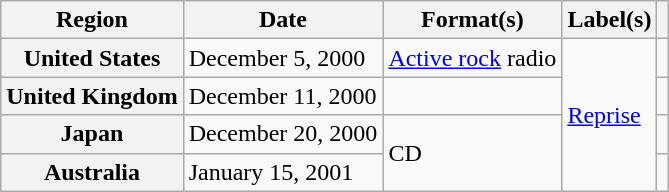<table class="wikitable plainrowheaders">
<tr>
<th scope="col">Region</th>
<th scope="col">Date</th>
<th scope="col">Format(s)</th>
<th scope="col">Label(s)</th>
<th scope="col"></th>
</tr>
<tr>
<th scope="row">United States</th>
<td>December 5, 2000</td>
<td><a href='#'>Active rock</a> radio</td>
<td rowspan="4"><a href='#'>Reprise</a></td>
<td></td>
</tr>
<tr>
<th scope="row">United Kingdom</th>
<td>December 11, 2000</td>
<td></td>
<td></td>
</tr>
<tr>
<th scope="row">Japan</th>
<td>December 20, 2000</td>
<td rowspan="2">CD</td>
<td></td>
</tr>
<tr>
<th scope="row">Australia</th>
<td>January 15, 2001</td>
<td></td>
</tr>
</table>
